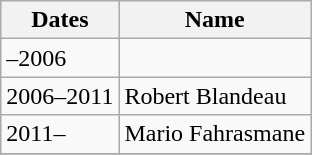<table class="wikitable">
<tr>
<th>Dates</th>
<th>Name</th>
</tr>
<tr>
<td>–2006</td>
<td></td>
</tr>
<tr>
<td>2006–2011</td>
<td> Robert Blandeau</td>
</tr>
<tr>
<td>2011–</td>
<td> Mario Fahrasmane</td>
</tr>
<tr>
</tr>
</table>
